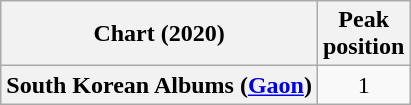<table class="wikitable plainrowheaders" style="text-align:center">
<tr>
<th scope="col">Chart (2020)</th>
<th scope="col">Peak<br>position</th>
</tr>
<tr>
<th scope="row">South Korean Albums (<a href='#'>Gaon</a>)</th>
<td>1</td>
</tr>
</table>
